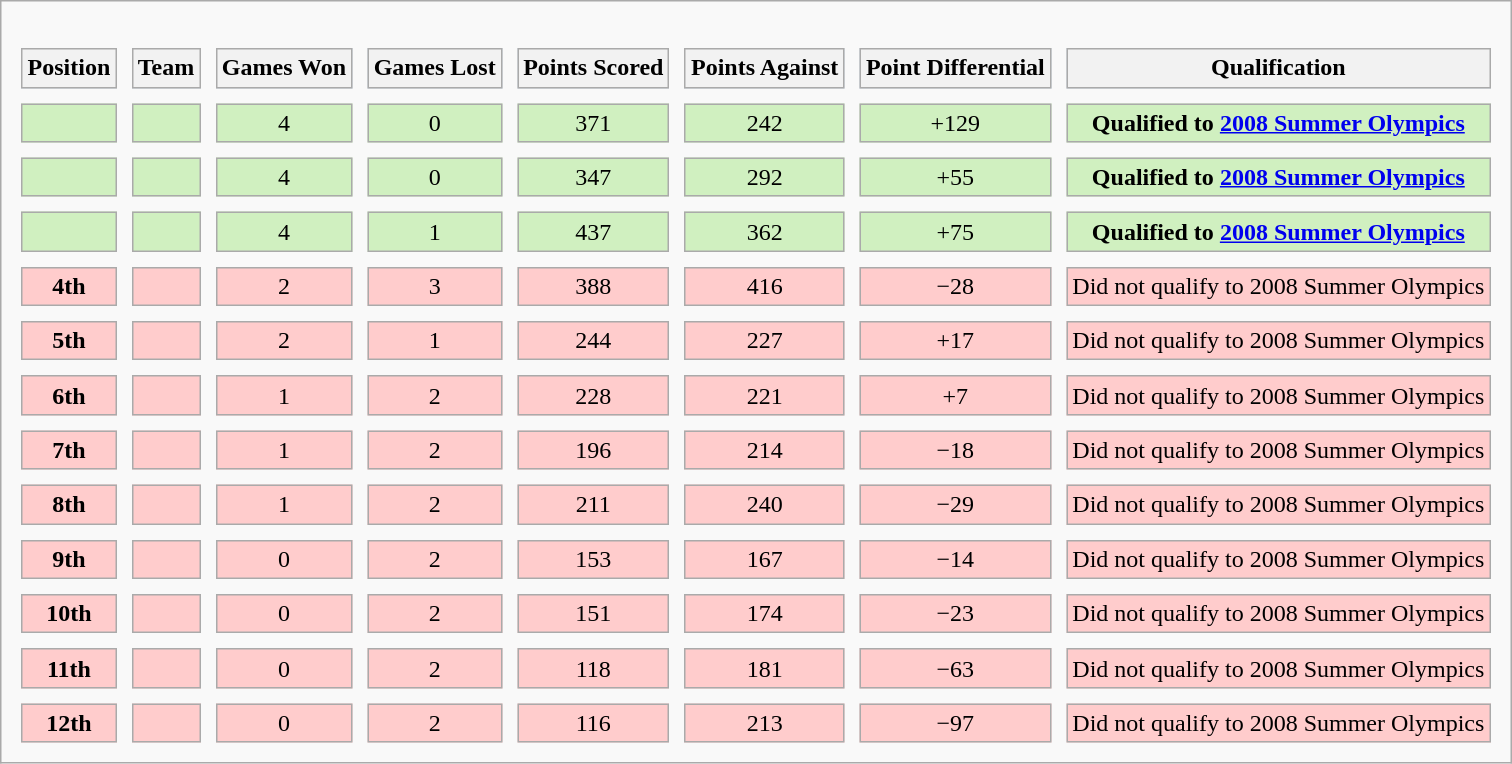<table class="wikitable">
<tr>
<td><br><table border=0 cellpadding=10 cellspacing=10>
<tr bgcolor="lightsteelblue">
<th><strong>Position</strong></th>
<th><strong>Team</strong></th>
<th><strong>Games Won</strong></th>
<th><strong>Games Lost</strong></th>
<th><strong>Points Scored</strong></th>
<th><strong>Points Against</strong></th>
<th><strong>Point Differential</strong></th>
<th><strong>Qualification</strong></th>
</tr>
<tr align=center bgcolor="D0F0C0">
<td align=center></td>
<td align=left></td>
<td>4</td>
<td>0</td>
<td>371</td>
<td>242</td>
<td>+129</td>
<td><strong>Qualified to <a href='#'>2008 Summer Olympics</a></strong></td>
</tr>
<tr align=center bgcolor="D0F0C0">
<td align=center></td>
<td align=left></td>
<td>4</td>
<td>0</td>
<td>347</td>
<td>292</td>
<td>+55</td>
<td><strong>Qualified to <a href='#'>2008 Summer Olympics</a></strong></td>
</tr>
<tr align=center bgcolor="D0F0C0">
<td align=center></td>
<td align=left></td>
<td>4</td>
<td>1</td>
<td>437</td>
<td>362</td>
<td>+75</td>
<td><strong>Qualified to <a href='#'>2008 Summer Olympics</a></strong></td>
</tr>
<tr align=center bgcolor="#FFCCCC">
<td align=center><strong>4th</strong></td>
<td align=left></td>
<td>2</td>
<td>3</td>
<td>388</td>
<td>416</td>
<td>−28</td>
<td>Did not qualify to 2008 Summer Olympics</td>
</tr>
<tr align=center bgcolor="#FFCCCC">
<td align=center><strong>5th</strong></td>
<td align=left></td>
<td>2</td>
<td>1</td>
<td>244</td>
<td>227</td>
<td>+17</td>
<td>Did not qualify to 2008 Summer Olympics</td>
</tr>
<tr align=center bgcolor="#FFCCCC">
<td align=center><strong>6th</strong></td>
<td align=left></td>
<td>1</td>
<td>2</td>
<td>228</td>
<td>221</td>
<td>+7</td>
<td>Did not qualify to 2008 Summer Olympics</td>
</tr>
<tr align=center bgcolor="#FFCCCC">
<td align=center><strong>7th</strong></td>
<td align=left></td>
<td>1</td>
<td>2</td>
<td>196</td>
<td>214</td>
<td>−18</td>
<td>Did not qualify to 2008 Summer Olympics</td>
</tr>
<tr align=center bgcolor="#FFCCCC">
<td align=center><strong>8th</strong></td>
<td align=left></td>
<td>1</td>
<td>2</td>
<td>211</td>
<td>240</td>
<td>−29</td>
<td>Did not qualify to 2008 Summer Olympics</td>
</tr>
<tr align=center bgcolor="#FFCCCC">
<td align=center><strong>9th</strong></td>
<td align=left></td>
<td>0</td>
<td>2</td>
<td>153</td>
<td>167</td>
<td>−14</td>
<td>Did not qualify to 2008 Summer Olympics</td>
</tr>
<tr align=center bgcolor="#FFCCCC">
<td align=center><strong>10th</strong></td>
<td align=left></td>
<td>0</td>
<td>2</td>
<td>151</td>
<td>174</td>
<td>−23</td>
<td>Did not qualify to 2008 Summer Olympics</td>
</tr>
<tr align=center bgcolor="#FFCCCC">
<td align=center><strong>11th</strong></td>
<td align=left></td>
<td>0</td>
<td>2</td>
<td>118</td>
<td>181</td>
<td>−63</td>
<td>Did not qualify to 2008 Summer Olympics</td>
</tr>
<tr align=center bgcolor="#FFCCCC">
<td align=center><strong>12th</strong></td>
<td align=left></td>
<td>0</td>
<td>2</td>
<td>116</td>
<td>213</td>
<td>−97</td>
<td>Did not qualify to 2008 Summer Olympics</td>
</tr>
</table>
</td>
</tr>
</table>
